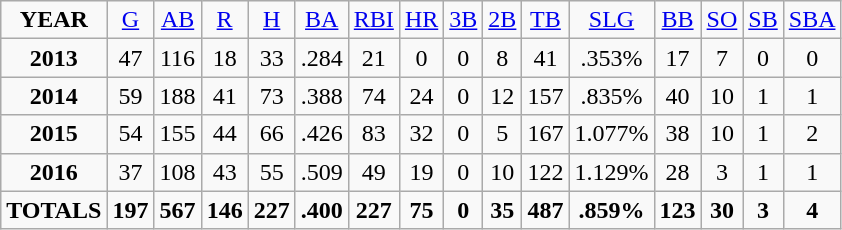<table class="wikitable">
<tr align=center>
<td><strong>YEAR</strong></td>
<td><a href='#'>G</a></td>
<td><a href='#'>AB</a></td>
<td><a href='#'>R</a></td>
<td><a href='#'>H</a></td>
<td><a href='#'>BA</a></td>
<td><a href='#'>RBI</a></td>
<td><a href='#'>HR</a></td>
<td><a href='#'>3B</a></td>
<td><a href='#'>2B</a></td>
<td><a href='#'>TB</a></td>
<td><a href='#'>SLG</a></td>
<td><a href='#'>BB</a></td>
<td><a href='#'>SO</a></td>
<td><a href='#'>SB</a></td>
<td><a href='#'>SBA</a></td>
</tr>
<tr align=center>
<td><strong>2013</strong></td>
<td>47</td>
<td>116</td>
<td>18</td>
<td>33</td>
<td>.284</td>
<td>21</td>
<td>0</td>
<td>0</td>
<td>8</td>
<td>41</td>
<td>.353%</td>
<td>17</td>
<td>7</td>
<td>0</td>
<td>0</td>
</tr>
<tr align=center>
<td><strong>2014</strong></td>
<td>59</td>
<td>188</td>
<td>41</td>
<td>73</td>
<td>.388</td>
<td>74</td>
<td>24</td>
<td>0</td>
<td>12</td>
<td>157</td>
<td>.835%</td>
<td>40</td>
<td>10</td>
<td>1</td>
<td>1</td>
</tr>
<tr align=center>
<td><strong>2015</strong></td>
<td>54</td>
<td>155</td>
<td>44</td>
<td>66</td>
<td>.426</td>
<td>83</td>
<td>32</td>
<td>0</td>
<td>5</td>
<td>167</td>
<td>1.077%</td>
<td>38</td>
<td>10</td>
<td>1</td>
<td>2</td>
</tr>
<tr align=center>
<td><strong>2016</strong></td>
<td>37</td>
<td>108</td>
<td>43</td>
<td>55</td>
<td>.509</td>
<td>49</td>
<td>19</td>
<td>0</td>
<td>10</td>
<td>122</td>
<td>1.129%</td>
<td>28</td>
<td>3</td>
<td>1</td>
<td>1</td>
</tr>
<tr align=center>
<td><strong>TOTALS</strong></td>
<td><strong>197</strong></td>
<td><strong>567</strong></td>
<td><strong>146</strong></td>
<td><strong>227</strong></td>
<td><strong>.400</strong></td>
<td><strong>227</strong></td>
<td><strong>75</strong></td>
<td><strong>0</strong></td>
<td><strong>35</strong></td>
<td><strong>487</strong></td>
<td><strong>.859%</strong></td>
<td><strong>123</strong></td>
<td><strong>30</strong></td>
<td><strong>3</strong></td>
<td><strong>4</strong></td>
</tr>
</table>
